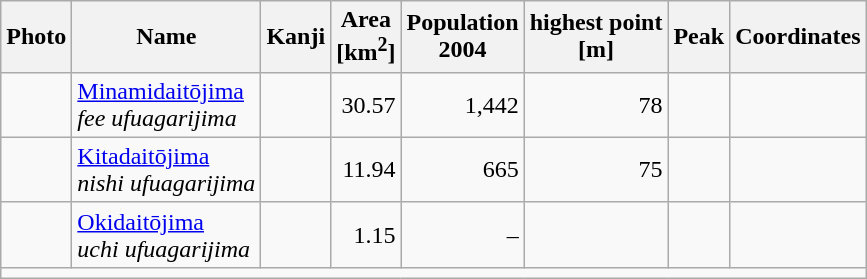<table class="wikitable sortable">
<tr>
<th class="unsortable">Photo</th>
<th>Name</th>
<th class="unsortable">Kanji</th>
<th>Area<br>[km<sup>2</sup>]</th>
<th>Population<br>2004</th>
<th>highest point<br>[m]</th>
<th>Peak</th>
<th>Coordinates</th>
</tr>
<tr>
<td></td>
<td><a href='#'>Minamidaitōjima</a><br><em>fee ufuagarijima</em></td>
<td></td>
<td style="text-align:right;">30.57</td>
<td style="text-align:right;">1,442</td>
<td style="text-align:right;">78</td>
<td></td>
<td></td>
</tr>
<tr>
<td></td>
<td><a href='#'>Kitadaitōjima</a><br><em>nishi ufuagarijima</em></td>
<td></td>
<td style="text-align:right;">11.94</td>
<td style="text-align:right;">665</td>
<td style="text-align:right;">75</td>
<td></td>
<td></td>
</tr>
<tr>
<td></td>
<td><a href='#'>Okidaitōjima</a><br><em>uchi ufuagarijima</em></td>
<td></td>
<td style="text-align:right;">1.15</td>
<td style="text-align:right;">–</td>
<td style="text-align:right;"></td>
<td></td>
<td></td>
</tr>
<tr class="sortbottom">
<td colspan="8"></td>
</tr>
</table>
